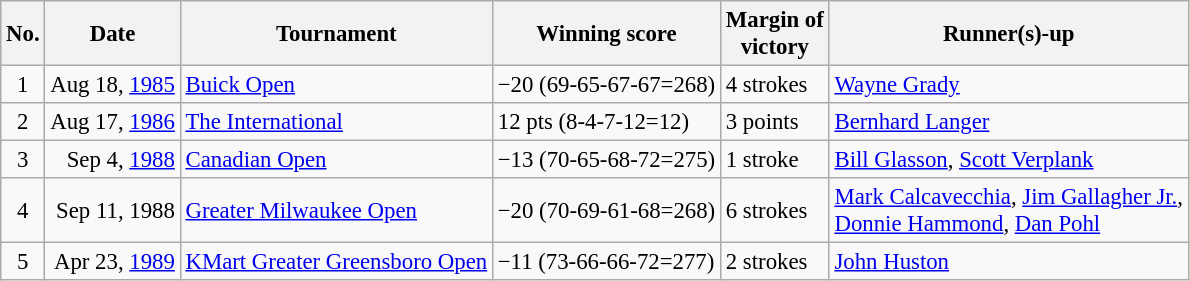<table class="wikitable" style="font-size:95%;">
<tr>
<th>No.</th>
<th>Date</th>
<th>Tournament</th>
<th>Winning score</th>
<th>Margin of<br>victory</th>
<th>Runner(s)-up</th>
</tr>
<tr>
<td align=center>1</td>
<td align=right>Aug 18, <a href='#'>1985</a></td>
<td><a href='#'>Buick Open</a></td>
<td>−20 (69-65-67-67=268)</td>
<td>4 strokes</td>
<td> <a href='#'>Wayne Grady</a></td>
</tr>
<tr>
<td align=center>2</td>
<td align=right>Aug 17, <a href='#'>1986</a></td>
<td><a href='#'>The International</a></td>
<td>12 pts (8-4-7-12=12)</td>
<td>3 points</td>
<td> <a href='#'>Bernhard Langer</a></td>
</tr>
<tr>
<td align=center>3</td>
<td align=right>Sep 4, <a href='#'>1988</a></td>
<td><a href='#'>Canadian Open</a></td>
<td>−13 (70-65-68-72=275)</td>
<td>1 stroke</td>
<td> <a href='#'>Bill Glasson</a>,  <a href='#'>Scott Verplank</a></td>
</tr>
<tr>
<td align=center>4</td>
<td align=right>Sep 11, 1988</td>
<td><a href='#'>Greater Milwaukee Open</a></td>
<td>−20  (70-69-61-68=268)</td>
<td>6 strokes</td>
<td> <a href='#'>Mark Calcavecchia</a>,  <a href='#'>Jim Gallagher Jr.</a>,<br> <a href='#'>Donnie Hammond</a>,  <a href='#'>Dan Pohl</a></td>
</tr>
<tr>
<td align=center>5</td>
<td align=right>Apr 23, <a href='#'>1989</a></td>
<td><a href='#'>KMart Greater Greensboro Open</a></td>
<td>−11 (73-66-66-72=277)</td>
<td>2 strokes</td>
<td> <a href='#'>John Huston</a></td>
</tr>
</table>
